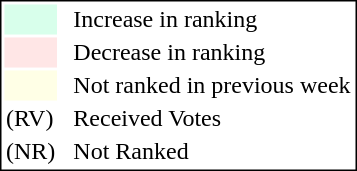<table style="border:1px solid black;">
<tr>
<td style="background:#D8FFEB; width:20px;"></td>
<td> </td>
<td>Increase in ranking</td>
</tr>
<tr>
<td style="background:#FFE6E6; width:20px;"></td>
<td> </td>
<td>Decrease in ranking</td>
</tr>
<tr>
<td style="background:#FFFFE6; width:20px;"></td>
<td> </td>
<td>Not ranked in previous week</td>
</tr>
<tr>
<td>(RV)</td>
<td> </td>
<td>Received Votes</td>
</tr>
<tr>
<td>(NR)</td>
<td> </td>
<td>Not Ranked</td>
</tr>
</table>
